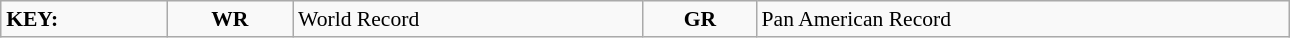<table class="wikitable" style="margin:0.5em auto; font-size:90%;position:relative;" width=68%>
<tr>
<td><strong>KEY:</strong></td>
<td align=center><strong>WR</strong></td>
<td>World Record</td>
<td align=center><strong>GR</strong></td>
<td>Pan American Record</td>
</tr>
</table>
